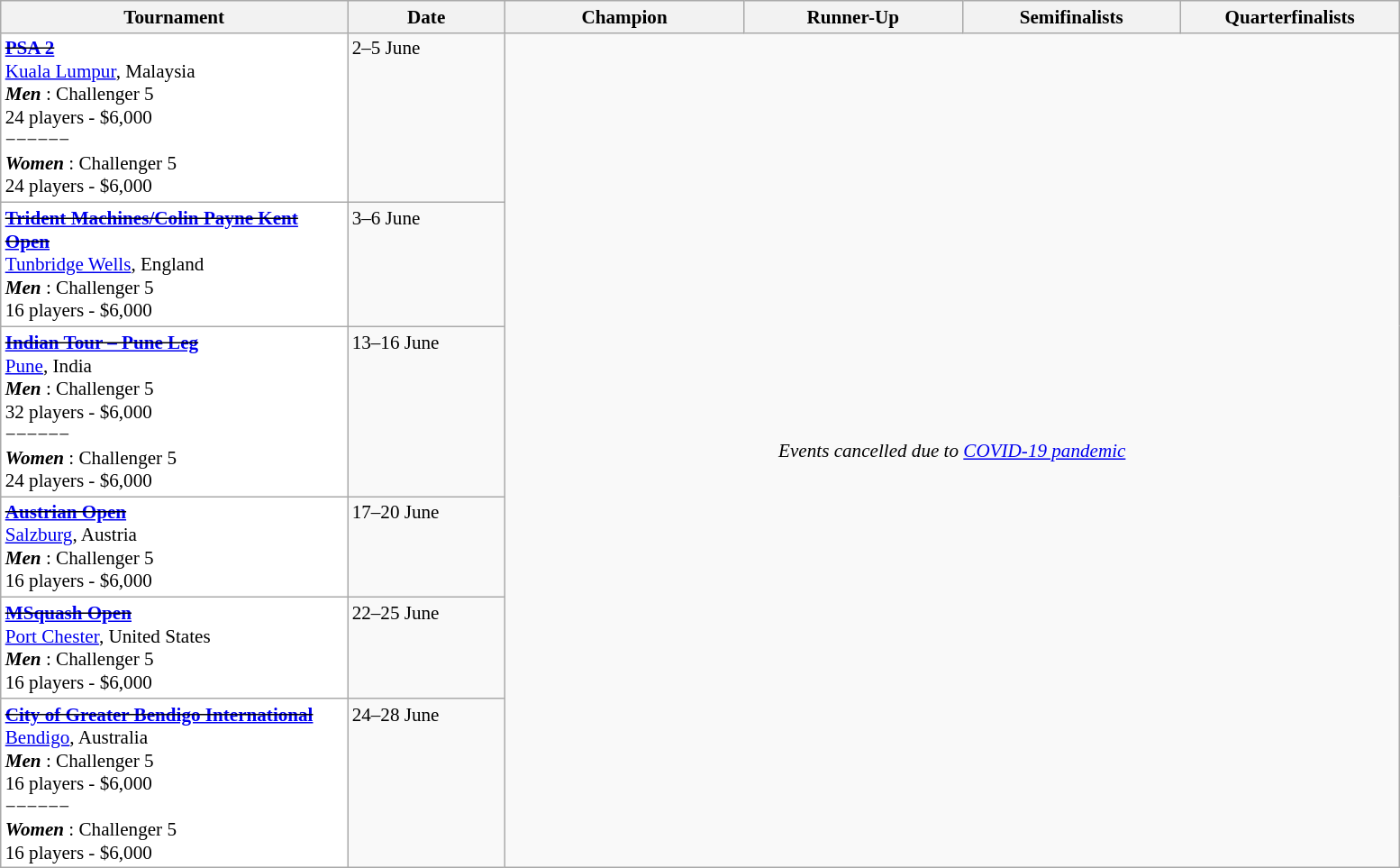<table class="wikitable" style="font-size:88%">
<tr>
<th width=250>Tournament</th>
<th width=110>Date</th>
<th width=170>Champion</th>
<th width=155>Runner-Up</th>
<th width=155>Semifinalists</th>
<th width=155>Quarterfinalists</th>
</tr>
<tr valign=top>
<td rowspan=1 style="background:#fff;"><strong><s><a href='#'> PSA 2</a></s></strong><br> <a href='#'>Kuala Lumpur</a>, Malaysia<br><strong> <em>Men</em> </strong>: Challenger 5<br>24 players - $6,000<br>−−−−−−<br><strong> <em>Women</em> </strong>: Challenger 5<br>24 players - $6,000</td>
<td rowspan=1>2–5 June</td>
<td colspan="4" rowspan="7" style="vertical-align:middle; text-align:center;"><em>Events cancelled due to <a href='#'>COVID-19 pandemic</a></em></td>
</tr>
<tr valign=top>
<td style="background:#fff;"><strong><s><a href='#'>Trident Machines/Colin Payne Kent Open</a></s></strong><br> <a href='#'>Tunbridge Wells</a>, England<br><strong> <em>Men</em> </strong>: Challenger 5<br>16 players - $6,000</td>
<td>3–6 June</td>
</tr>
<tr valign=top>
<td rowspan=1 style="background:#fff;"><strong><s><a href='#'>  Indian Tour – Pune Leg</a></s></strong><br> <a href='#'>Pune</a>, India<br><strong> <em>Men</em> </strong>: Challenger 5<br>32 players - $6,000<br>−−−−−−<br><strong> <em>Women</em> </strong>: Challenger 5<br>24 players - $6,000</td>
<td rowspan=1>13–16 June</td>
</tr>
<tr valign=top>
<td style="background:#fff;"><strong><s><a href='#'>Austrian Open</a></s></strong><br> <a href='#'>Salzburg</a>, Austria<br><strong> <em>Men</em> </strong>: Challenger 5<br>16 players - $6,000</td>
<td>17–20 June</td>
</tr>
<tr valign=top>
<td style="background:#fff;"><strong><s><a href='#'>MSquash Open</a></s></strong><br> <a href='#'>Port Chester</a>, United States<br><strong> <em>Men</em> </strong>: Challenger 5<br>16 players - $6,000</td>
<td>22–25 June</td>
</tr>
<tr valign=top>
<td rowspan=1 style="background:#fff;"><strong><s><a href='#'>City of Greater Bendigo International</a></s></strong><br> <a href='#'>Bendigo</a>, Australia<br><strong> <em>Men</em> </strong>: Challenger 5<br>16 players - $6,000<br>−−−−−−<br><strong> <em>Women</em> </strong>: Challenger 5<br>16 players - $6,000</td>
<td rowspan=1>24–28 June</td>
</tr>
</table>
